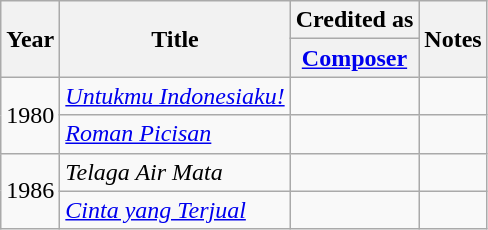<table class="wikitable plainrowheaders sortable">
<tr>
<th rowspan="2" scope="col">Year</th>
<th rowspan="2" scope="col">Title</th>
<th scope="col">Credited as</th>
<th rowspan="2" scope="col" class="unsortable">Notes</th>
</tr>
<tr>
<th><a href='#'>Composer</a></th>
</tr>
<tr>
<td rowspan="2">1980</td>
<td><em><a href='#'>Untukmu Indonesiaku!</a></em></td>
<td></td>
<td></td>
</tr>
<tr>
<td><em><a href='#'>Roman Picisan</a></em></td>
<td></td>
<td></td>
</tr>
<tr>
<td rowspan="2">1986</td>
<td><em>Telaga Air Mata</em></td>
<td></td>
<td></td>
</tr>
<tr>
<td><em><a href='#'>Cinta yang Terjual</a></em></td>
<td></td>
<td></td>
</tr>
</table>
